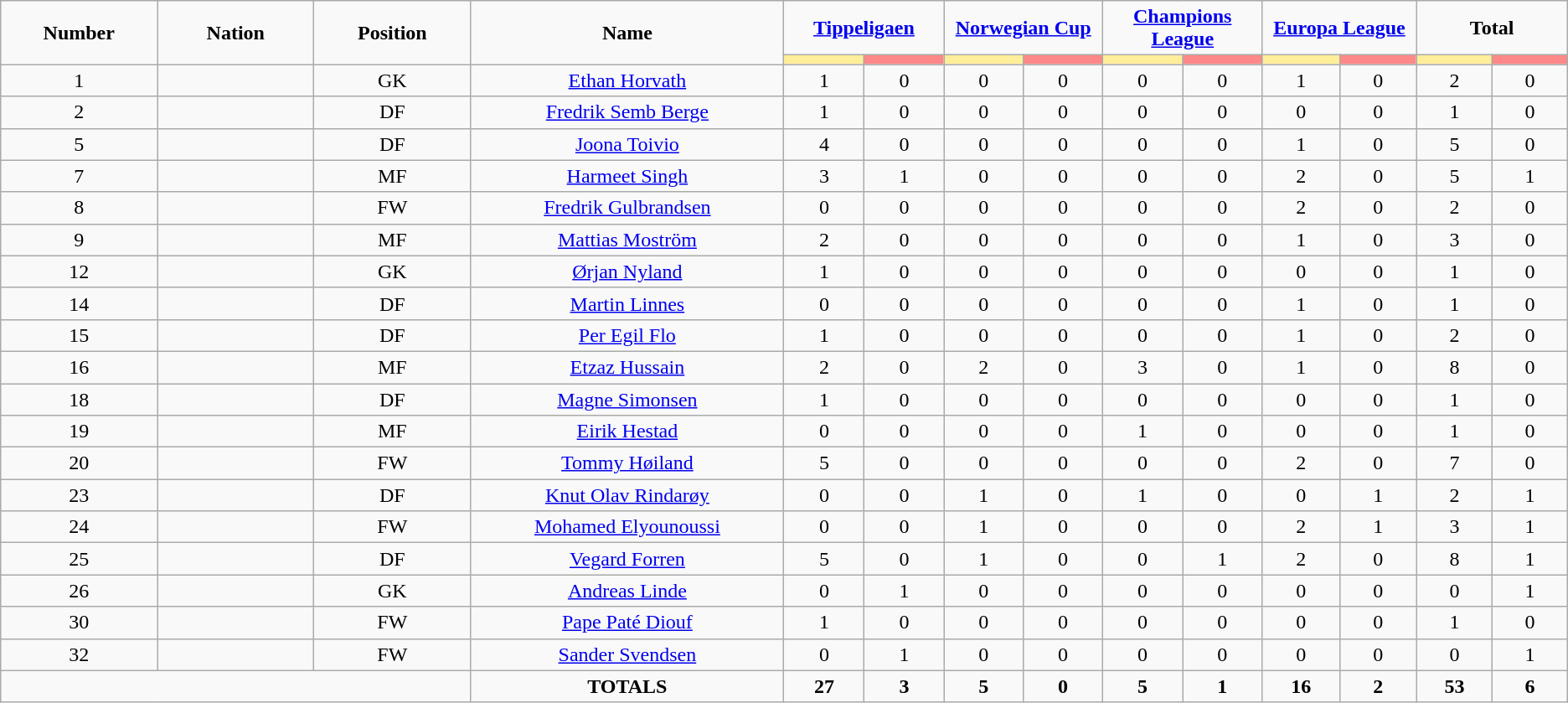<table class="wikitable" style="font-size: 100%; text-align: center;">
<tr>
<td rowspan="2" width="10%" align="center"><strong>Number</strong></td>
<td rowspan="2" width="10%" align="center"><strong>Nation</strong></td>
<td rowspan="2" width="10%" align="center"><strong>Position</strong></td>
<td rowspan="2" width="20%" align="center"><strong>Name</strong></td>
<td colspan="2" align="center"><strong><a href='#'>Tippeligaen</a></strong></td>
<td colspan="2" align="center"><strong><a href='#'>Norwegian Cup</a></strong></td>
<td colspan="2" align="center"><strong><a href='#'>Champions League</a></strong></td>
<td colspan="2" align="center"><strong><a href='#'>Europa League</a></strong></td>
<td colspan="2" align="center"><strong>Total</strong></td>
</tr>
<tr>
<th width=60 style="background: #FFEE99"></th>
<th width=60 style="background: #FF8888"></th>
<th width=60 style="background: #FFEE99"></th>
<th width=60 style="background: #FF8888"></th>
<th width=60 style="background: #FFEE99"></th>
<th width=60 style="background: #FF8888"></th>
<th width=60 style="background: #FFEE99"></th>
<th width=60 style="background: #FF8888"></th>
<th width=60 style="background: #FFEE99"></th>
<th width=60 style="background: #FF8888"></th>
</tr>
<tr>
<td>1</td>
<td></td>
<td>GK</td>
<td><a href='#'>Ethan Horvath</a></td>
<td>1</td>
<td>0</td>
<td>0</td>
<td>0</td>
<td>0</td>
<td>0</td>
<td>1</td>
<td>0</td>
<td>2</td>
<td>0</td>
</tr>
<tr>
<td>2</td>
<td></td>
<td>DF</td>
<td><a href='#'>Fredrik Semb Berge</a></td>
<td>1</td>
<td>0</td>
<td>0</td>
<td>0</td>
<td>0</td>
<td>0</td>
<td>0</td>
<td>0</td>
<td>1</td>
<td>0</td>
</tr>
<tr>
<td>5</td>
<td></td>
<td>DF</td>
<td><a href='#'>Joona Toivio</a></td>
<td>4</td>
<td>0</td>
<td>0</td>
<td>0</td>
<td>0</td>
<td>0</td>
<td>1</td>
<td>0</td>
<td>5</td>
<td>0</td>
</tr>
<tr>
<td>7</td>
<td></td>
<td>MF</td>
<td><a href='#'>Harmeet Singh</a></td>
<td>3</td>
<td>1</td>
<td>0</td>
<td>0</td>
<td>0</td>
<td>0</td>
<td>2</td>
<td>0</td>
<td>5</td>
<td>1</td>
</tr>
<tr>
<td>8</td>
<td></td>
<td>FW</td>
<td><a href='#'>Fredrik Gulbrandsen</a></td>
<td>0</td>
<td>0</td>
<td>0</td>
<td>0</td>
<td>0</td>
<td>0</td>
<td>2</td>
<td>0</td>
<td>2</td>
<td>0</td>
</tr>
<tr>
<td>9</td>
<td></td>
<td>MF</td>
<td><a href='#'>Mattias Moström</a></td>
<td>2</td>
<td>0</td>
<td>0</td>
<td>0</td>
<td>0</td>
<td>0</td>
<td>1</td>
<td>0</td>
<td>3</td>
<td>0</td>
</tr>
<tr>
<td>12</td>
<td></td>
<td>GK</td>
<td><a href='#'>Ørjan Nyland</a></td>
<td>1</td>
<td>0</td>
<td>0</td>
<td>0</td>
<td>0</td>
<td>0</td>
<td>0</td>
<td>0</td>
<td>1</td>
<td>0</td>
</tr>
<tr>
<td>14</td>
<td></td>
<td>DF</td>
<td><a href='#'>Martin Linnes</a></td>
<td>0</td>
<td>0</td>
<td>0</td>
<td>0</td>
<td>0</td>
<td>0</td>
<td>1</td>
<td>0</td>
<td>1</td>
<td>0</td>
</tr>
<tr>
<td>15</td>
<td></td>
<td>DF</td>
<td><a href='#'>Per Egil Flo</a></td>
<td>1</td>
<td>0</td>
<td>0</td>
<td>0</td>
<td>0</td>
<td>0</td>
<td>1</td>
<td>0</td>
<td>2</td>
<td>0</td>
</tr>
<tr>
<td>16</td>
<td></td>
<td>MF</td>
<td><a href='#'>Etzaz Hussain</a></td>
<td>2</td>
<td>0</td>
<td>2</td>
<td>0</td>
<td>3</td>
<td>0</td>
<td>1</td>
<td>0</td>
<td>8</td>
<td>0</td>
</tr>
<tr>
<td>18</td>
<td></td>
<td>DF</td>
<td><a href='#'>Magne Simonsen</a></td>
<td>1</td>
<td>0</td>
<td>0</td>
<td>0</td>
<td>0</td>
<td>0</td>
<td>0</td>
<td>0</td>
<td>1</td>
<td>0</td>
</tr>
<tr>
<td>19</td>
<td></td>
<td>MF</td>
<td><a href='#'>Eirik Hestad</a></td>
<td>0</td>
<td>0</td>
<td>0</td>
<td>0</td>
<td>1</td>
<td>0</td>
<td>0</td>
<td>0</td>
<td>1</td>
<td>0</td>
</tr>
<tr>
<td>20</td>
<td></td>
<td>FW</td>
<td><a href='#'>Tommy Høiland</a></td>
<td>5</td>
<td>0</td>
<td>0</td>
<td>0</td>
<td>0</td>
<td>0</td>
<td>2</td>
<td>0</td>
<td>7</td>
<td>0</td>
</tr>
<tr>
<td>23</td>
<td></td>
<td>DF</td>
<td><a href='#'>Knut Olav Rindarøy</a></td>
<td>0</td>
<td>0</td>
<td>1</td>
<td>0</td>
<td>1</td>
<td>0</td>
<td>0</td>
<td>1</td>
<td>2</td>
<td>1</td>
</tr>
<tr>
<td>24</td>
<td></td>
<td>FW</td>
<td><a href='#'>Mohamed Elyounoussi</a></td>
<td>0</td>
<td>0</td>
<td>1</td>
<td>0</td>
<td>0</td>
<td>0</td>
<td>2</td>
<td>1</td>
<td>3</td>
<td>1</td>
</tr>
<tr>
<td>25</td>
<td></td>
<td>DF</td>
<td><a href='#'>Vegard Forren</a></td>
<td>5</td>
<td>0</td>
<td>1</td>
<td>0</td>
<td>0</td>
<td>1</td>
<td>2</td>
<td>0</td>
<td>8</td>
<td>1</td>
</tr>
<tr>
<td>26</td>
<td></td>
<td>GK</td>
<td><a href='#'>Andreas Linde</a></td>
<td>0</td>
<td>1</td>
<td>0</td>
<td>0</td>
<td>0</td>
<td>0</td>
<td>0</td>
<td>0</td>
<td>0</td>
<td>1</td>
</tr>
<tr>
<td>30</td>
<td></td>
<td>FW</td>
<td><a href='#'>Pape Paté Diouf</a></td>
<td>1</td>
<td>0</td>
<td>0</td>
<td>0</td>
<td>0</td>
<td>0</td>
<td>0</td>
<td>0</td>
<td>1</td>
<td>0</td>
</tr>
<tr>
<td>32</td>
<td></td>
<td>FW</td>
<td><a href='#'>Sander Svendsen</a></td>
<td>0</td>
<td>1</td>
<td>0</td>
<td>0</td>
<td>0</td>
<td>0</td>
<td>0</td>
<td>0</td>
<td>0</td>
<td>1</td>
</tr>
<tr>
<td colspan="3"></td>
<td><strong>TOTALS</strong></td>
<td><strong>27</strong></td>
<td><strong>3</strong></td>
<td><strong>5</strong></td>
<td><strong>0</strong></td>
<td><strong>5</strong></td>
<td><strong>1</strong></td>
<td><strong>16</strong></td>
<td><strong>2</strong></td>
<td><strong>53</strong></td>
<td><strong>6</strong></td>
</tr>
</table>
